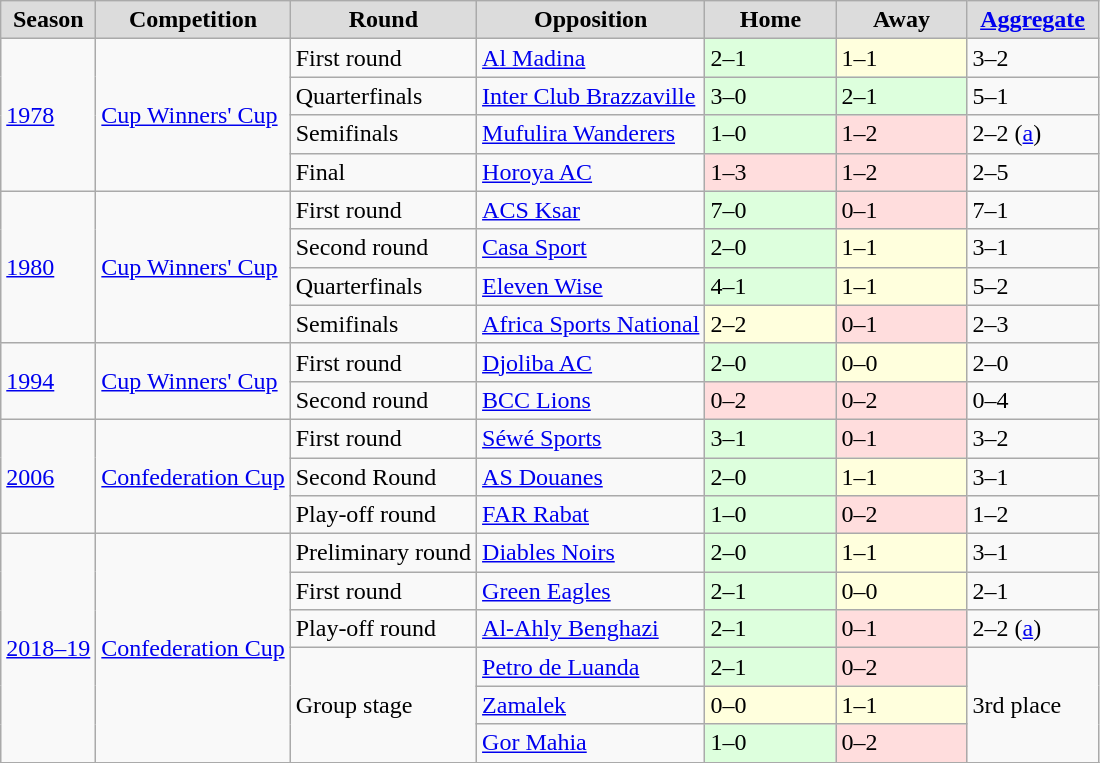<table class="sortable plainrowheaders wikitable">
<tr>
<th style="background:#DCDCDC">Season</th>
<th style="background:#DCDCDC">Competition</th>
<th style="background:#DCDCDC">Round</th>
<th style="background:#DCDCDC">Opposition</th>
<th width="80" style="background:#DCDCDC">Home</th>
<th width="80" style="background:#DCDCDC">Away</th>
<th width="80" style="background:#DCDCDC"><a href='#'>Aggregate</a></th>
</tr>
<tr>
<td rowspan=4 align=left><a href='#'>1978</a></td>
<td rowspan="4"><a href='#'>Cup Winners' Cup</a></td>
<td align=left>First round</td>
<td align=left> <a href='#'>Al Madina</a></td>
<td bgcolor="#ddffdd">2–1</td>
<td bgcolor="#ffffdd">1–1</td>
<td>3–2</td>
</tr>
<tr>
<td align=left>Quarterfinals</td>
<td align=left> <a href='#'>Inter Club Brazzaville</a></td>
<td bgcolor="#ddffdd">3–0</td>
<td bgcolor="#ddffdd">2–1</td>
<td>5–1</td>
</tr>
<tr>
<td align=left>Semifinals</td>
<td align=left> <a href='#'>Mufulira Wanderers</a></td>
<td bgcolor="#ddffdd">1–0</td>
<td bgcolor="#ffdddd">1–2</td>
<td>2–2 (<a href='#'>a</a>)</td>
</tr>
<tr>
<td align=left>Final</td>
<td align=left> <a href='#'>Horoya AC</a></td>
<td bgcolor="#ffdddd">1–3</td>
<td bgcolor="#ffdddd">1–2</td>
<td>2–5</td>
</tr>
<tr>
<td rowspan=4 align=left><a href='#'>1980</a></td>
<td rowspan="4"><a href='#'>Cup Winners' Cup</a></td>
<td align=left>First round</td>
<td align=left> <a href='#'>ACS Ksar</a></td>
<td bgcolor="#ddffdd">7–0</td>
<td bgcolor="#ffdddd">0–1</td>
<td>7–1</td>
</tr>
<tr>
<td align=left>Second round</td>
<td align=left> <a href='#'>Casa Sport</a></td>
<td bgcolor="#ddffdd">2–0</td>
<td bgcolor="#ffffdd">1–1</td>
<td>3–1</td>
</tr>
<tr>
<td align=left>Quarterfinals</td>
<td align=left> <a href='#'>Eleven Wise</a></td>
<td bgcolor="#ddffdd">4–1</td>
<td bgcolor="#ffffdd">1–1</td>
<td>5–2</td>
</tr>
<tr>
<td align=left>Semifinals</td>
<td align=left> <a href='#'>Africa Sports National</a></td>
<td bgcolor="#ffffdd">2–2</td>
<td bgcolor="#ffdddd">0–1</td>
<td>2–3</td>
</tr>
<tr>
<td rowspan=2 align=left><a href='#'>1994</a></td>
<td rowspan="2"><a href='#'>Cup Winners' Cup</a></td>
<td align=left>First round</td>
<td align=left> <a href='#'>Djoliba AC</a></td>
<td bgcolor="#ddffdd">2–0</td>
<td bgcolor="#ffffdd">0–0</td>
<td>2–0</td>
</tr>
<tr>
<td align=left>Second round</td>
<td align=left> <a href='#'>BCC Lions</a></td>
<td bgcolor="#ffdddd">0–2</td>
<td bgcolor="#ffdddd">0–2</td>
<td>0–4</td>
</tr>
<tr>
<td rowspan=3 align=left><a href='#'>2006</a></td>
<td rowspan="3"><a href='#'>Confederation Cup</a></td>
<td align=left>First round</td>
<td align=left> <a href='#'>Séwé Sports</a></td>
<td bgcolor="#ddffdd">3–1</td>
<td bgcolor="#ffdddd">0–1</td>
<td>3–2</td>
</tr>
<tr>
<td align=left>Second Round</td>
<td align=left> <a href='#'>AS Douanes</a></td>
<td bgcolor="#ddffdd">2–0</td>
<td bgcolor="#ffffdd">1–1</td>
<td>3–1</td>
</tr>
<tr>
<td align=left>Play-off round</td>
<td align=left> <a href='#'>FAR Rabat</a></td>
<td bgcolor="#ddffdd">1–0</td>
<td bgcolor="#ffdddd">0–2</td>
<td>1–2</td>
</tr>
<tr>
<td rowspan="6"><a href='#'>2018–19</a></td>
<td rowspan="6"><a href='#'>Confederation Cup</a></td>
<td align=left>Preliminary round</td>
<td align=left> <a href='#'>Diables Noirs</a></td>
<td bgcolor="#ddffdd">2–0</td>
<td bgcolor="#ffffdd">1–1</td>
<td>3–1</td>
</tr>
<tr>
<td align=left>First round</td>
<td align=left> <a href='#'>Green Eagles</a></td>
<td bgcolor="#ddffdd">2–1</td>
<td bgcolor="#ffffdd">0–0</td>
<td>2–1</td>
</tr>
<tr>
<td align=left>Play-off round</td>
<td align=left> <a href='#'>Al-Ahly Benghazi</a></td>
<td bgcolor="#ddffdd">2–1</td>
<td bgcolor="#ffdddd">0–1</td>
<td>2–2 (<a href='#'>a</a>)</td>
</tr>
<tr>
<td rowspan="3">Group stage</td>
<td align=left> <a href='#'>Petro de Luanda</a></td>
<td bgcolor="#ddffdd">2–1</td>
<td bgcolor="#ffdddd">0–2</td>
<td rowspan="3">3rd place</td>
</tr>
<tr>
<td align=left> <a href='#'>Zamalek</a></td>
<td bgcolor="#ffffdd">0–0</td>
<td bgcolor="#ffffdd">1–1</td>
</tr>
<tr>
<td align=left> <a href='#'>Gor Mahia</a></td>
<td bgcolor="#ddffdd">1–0</td>
<td bgcolor="#ffdddd">0–2</td>
</tr>
<tr>
</tr>
</table>
